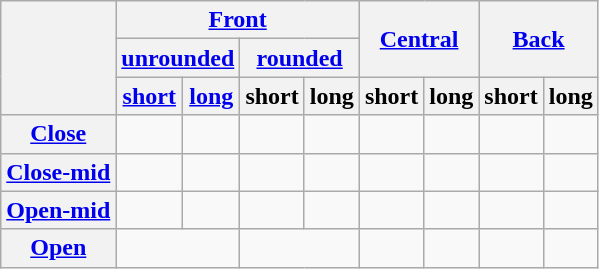<table class="wikitable" style=text-align:center>
<tr>
<th rowspan=3></th>
<th colspan=4><a href='#'>Front</a></th>
<th colspan=2 rowspan=2><a href='#'>Central</a></th>
<th colspan=2 rowspan=2><a href='#'>Back</a></th>
</tr>
<tr class=small>
<th colspan=2><a href='#'>unrounded</a></th>
<th colspan=2><a href='#'>rounded</a></th>
</tr>
<tr class=small>
<th><a href='#'>short</a></th>
<th><a href='#'>long</a></th>
<th>short</th>
<th>long</th>
<th>short</th>
<th>long</th>
<th>short</th>
<th>long</th>
</tr>
<tr>
<th><a href='#'>Close</a></th>
<td></td>
<td></td>
<td></td>
<td></td>
<td></td>
<td></td>
<td></td>
<td></td>
</tr>
<tr>
<th><a href='#'>Close-mid</a></th>
<td></td>
<td></td>
<td></td>
<td></td>
<td></td>
<td></td>
<td></td>
<td></td>
</tr>
<tr>
<th><a href='#'>Open-mid</a></th>
<td></td>
<td></td>
<td></td>
<td></td>
<td></td>
<td></td>
<td></td>
<td></td>
</tr>
<tr>
<th><a href='#'>Open</a></th>
<td colspan=2></td>
<td colspan=2></td>
<td></td>
<td></td>
<td></td>
<td></td>
</tr>
</table>
